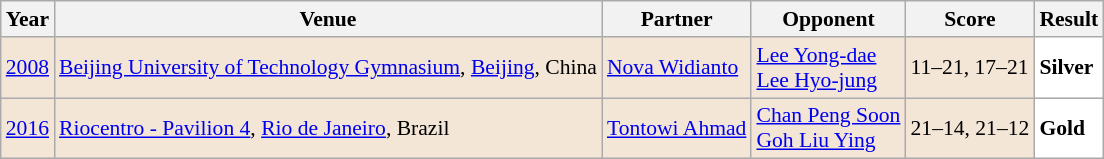<table class="sortable wikitable" style="font-size: 90%">
<tr>
<th>Year</th>
<th>Venue</th>
<th>Partner</th>
<th>Opponent</th>
<th>Score</th>
<th>Result</th>
</tr>
<tr style="background:#F3E6D7">
<td align="center"><a href='#'>2008</a></td>
<td align="left"><a href='#'>Beijing University of Technology Gymnasium</a>, <a href='#'>Beijing</a>, China</td>
<td align="left"> <a href='#'>Nova Widianto</a></td>
<td align="left"> <a href='#'>Lee Yong-dae</a> <br>  <a href='#'>Lee Hyo-jung</a></td>
<td align="left">11–21, 17–21</td>
<td style="text-align:left; background:white"> <strong>Silver</strong></td>
</tr>
<tr style="background:#F3E6D7">
<td align="center"><a href='#'>2016</a></td>
<td align="left"><a href='#'>Riocentro - Pavilion 4</a>, <a href='#'>Rio de Janeiro</a>, Brazil</td>
<td align="left"> <a href='#'>Tontowi Ahmad</a></td>
<td align="left"> <a href='#'>Chan Peng Soon</a> <br>  <a href='#'>Goh Liu Ying</a></td>
<td align="left">21–14, 21–12</td>
<td style="text-align:left; background:white"> <strong>Gold</strong></td>
</tr>
</table>
